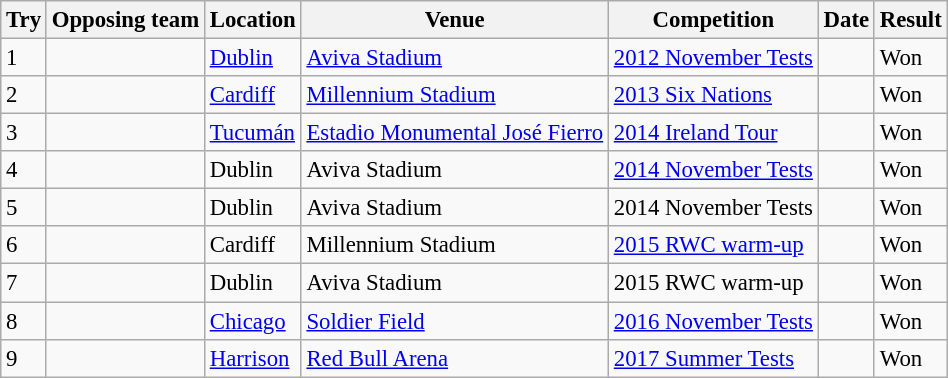<table class="wikitable sortable" style="font-size:95%">
<tr>
<th>Try</th>
<th>Opposing team</th>
<th>Location</th>
<th>Venue</th>
<th>Competition</th>
<th>Date</th>
<th>Result</th>
</tr>
<tr>
<td>1</td>
<td></td>
<td><a href='#'>Dublin</a></td>
<td><a href='#'>Aviva Stadium</a></td>
<td><a href='#'>2012 November Tests</a></td>
<td></td>
<td>Won</td>
</tr>
<tr>
<td>2</td>
<td></td>
<td><a href='#'>Cardiff</a></td>
<td><a href='#'>Millennium Stadium</a></td>
<td><a href='#'>2013 Six Nations</a></td>
<td></td>
<td>Won</td>
</tr>
<tr>
<td>3</td>
<td></td>
<td><a href='#'>Tucumán</a></td>
<td><a href='#'>Estadio Monumental José Fierro</a></td>
<td><a href='#'>2014 Ireland Tour</a></td>
<td></td>
<td>Won</td>
</tr>
<tr>
<td>4</td>
<td></td>
<td>Dublin</td>
<td>Aviva Stadium</td>
<td><a href='#'>2014 November Tests</a></td>
<td></td>
<td>Won</td>
</tr>
<tr>
<td>5</td>
<td></td>
<td>Dublin</td>
<td>Aviva Stadium</td>
<td>2014 November Tests</td>
<td></td>
<td>Won</td>
</tr>
<tr>
<td>6</td>
<td></td>
<td>Cardiff</td>
<td>Millennium Stadium</td>
<td><a href='#'>2015 RWC warm-up</a></td>
<td></td>
<td>Won</td>
</tr>
<tr>
<td>7</td>
<td></td>
<td>Dublin</td>
<td>Aviva Stadium</td>
<td>2015 RWC warm-up</td>
<td></td>
<td>Won</td>
</tr>
<tr>
<td>8</td>
<td></td>
<td><a href='#'>Chicago</a></td>
<td><a href='#'>Soldier Field</a></td>
<td><a href='#'>2016 November Tests</a></td>
<td></td>
<td>Won</td>
</tr>
<tr>
<td>9</td>
<td></td>
<td><a href='#'>Harrison</a></td>
<td><a href='#'>Red Bull Arena</a></td>
<td><a href='#'>2017 Summer Tests</a></td>
<td></td>
<td>Won</td>
</tr>
</table>
